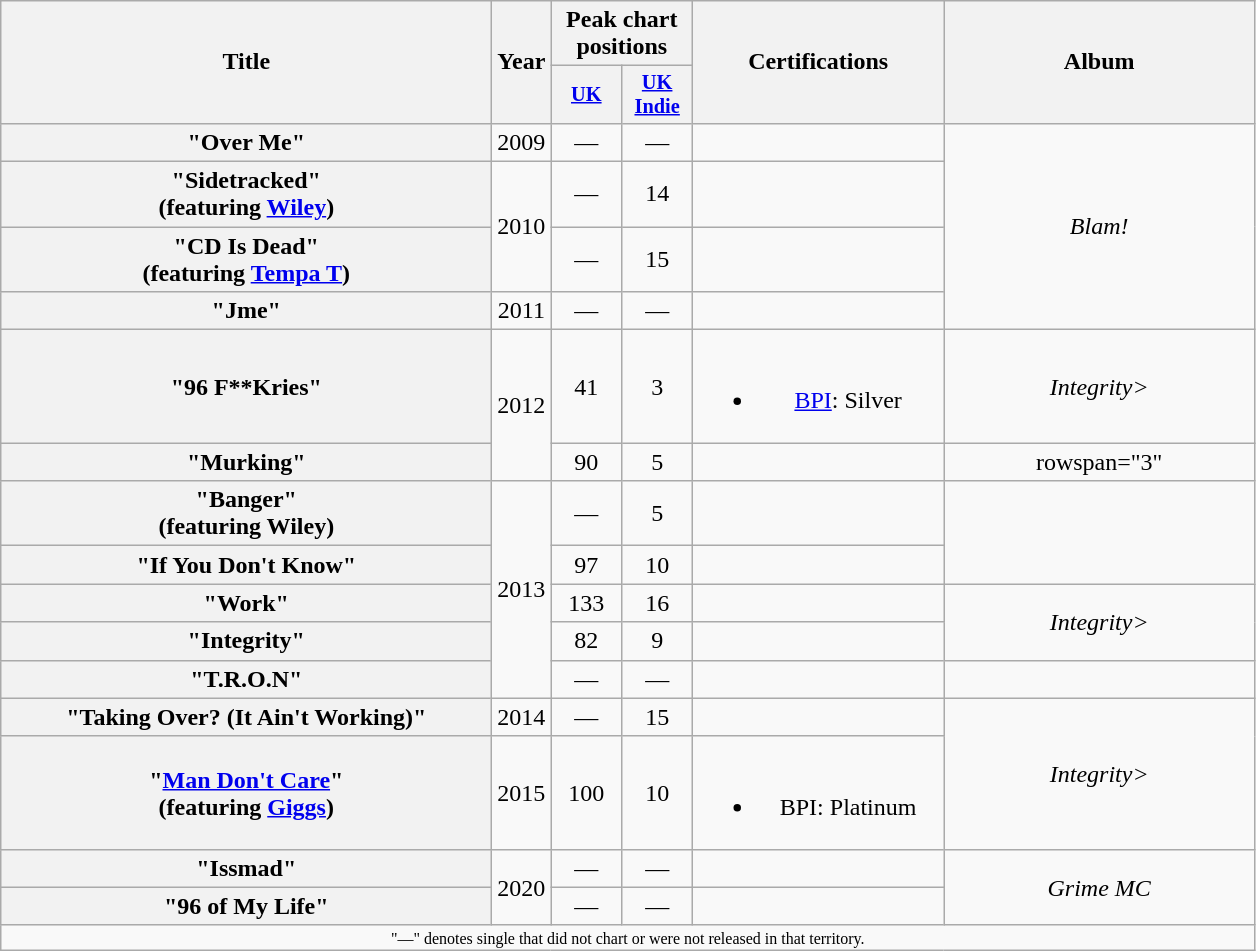<table class="wikitable plainrowheaders" style="text-align:center;">
<tr>
<th scope="col" rowspan="2" style="width:20em;">Title</th>
<th scope="col" rowspan="2" style="width:1em;">Year</th>
<th scope="col" colspan="2">Peak chart positions</th>
<th scope="col" rowspan="2" style="width:10em;">Certifications</th>
<th scope="col" rowspan="2" style="width:12.5em;">Album</th>
</tr>
<tr>
<th scope="col" style="width:3em;font-size:85%;"><a href='#'>UK</a><br></th>
<th scope="col" style="width:3em;font-size:85%;"><a href='#'>UK<br>Indie</a><br></th>
</tr>
<tr>
<th scope="row">"Over Me"</th>
<td>2009</td>
<td>—</td>
<td>—</td>
<td></td>
<td rowspan="4"><em>Blam!</em></td>
</tr>
<tr>
<th scope="row">"Sidetracked"<br><span>(featuring <a href='#'>Wiley</a>)</span></th>
<td rowspan="2">2010</td>
<td>—</td>
<td>14</td>
<td></td>
</tr>
<tr>
<th scope="row">"CD Is Dead"<br><span>(featuring <a href='#'>Tempa T</a>)</span></th>
<td>—</td>
<td>15</td>
<td></td>
</tr>
<tr>
<th scope="row">"Jme"</th>
<td>2011</td>
<td>—</td>
<td>—</td>
<td></td>
</tr>
<tr>
<th scope="row">"96 F**Kries"</th>
<td rowspan="2">2012</td>
<td>41</td>
<td>3</td>
<td><br><ul><li><a href='#'>BPI</a>: Silver</li></ul></td>
<td><em>Integrity></em></td>
</tr>
<tr>
<th scope="row">"Murking"</th>
<td>90</td>
<td>5</td>
<td></td>
<td>rowspan="3" </td>
</tr>
<tr>
<th scope="row">"Banger"<br><span>(featuring Wiley)</span></th>
<td rowspan="5">2013</td>
<td>—</td>
<td>5</td>
<td></td>
</tr>
<tr>
<th scope="row">"If You Don't Know"</th>
<td>97</td>
<td>10</td>
<td></td>
</tr>
<tr>
<th scope="row">"Work"</th>
<td>133</td>
<td>16</td>
<td></td>
<td rowspan="2"><em>Integrity></em></td>
</tr>
<tr>
<th scope="row">"Integrity"</th>
<td>82</td>
<td>9</td>
<td></td>
</tr>
<tr>
<th scope="row">"T.R.O.N"</th>
<td>—</td>
<td>—</td>
<td></td>
<td></td>
</tr>
<tr>
<th scope="row">"Taking Over? (It Ain't Working)"</th>
<td>2014</td>
<td>—</td>
<td>15</td>
<td></td>
<td rowspan="2"><em>Integrity></em></td>
</tr>
<tr>
<th scope="row">"<a href='#'>Man Don't Care</a>"<br><span>(featuring <a href='#'>Giggs</a>)</span></th>
<td>2015</td>
<td>100</td>
<td>10</td>
<td><br><ul><li>BPI: Platinum</li></ul></td>
</tr>
<tr>
<th scope="row">"Issmad"</th>
<td rowspan="2">2020</td>
<td>—</td>
<td>—</td>
<td></td>
<td rowspan="2"><em>Grime MC</em></td>
</tr>
<tr>
<th scope="row">"96 of My Life"</th>
<td>—</td>
<td>—</td>
<td></td>
</tr>
<tr>
<td colspan="6" style="text-align:center; font-size:8pt;">"—" denotes single that did not chart or were not released in that territory.</td>
</tr>
</table>
